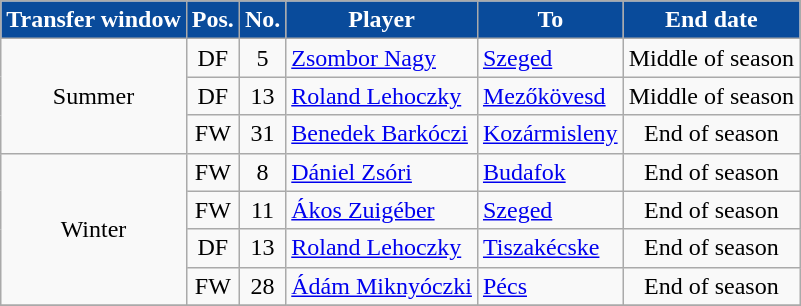<table class="wikitable plainrowheaders sortable">
<tr>
<th style="background-color:#094B9B;color:white">Transfer window</th>
<th style="background-color:#094B9B;color:white">Pos.</th>
<th style="background-color:#094B9B;color:white">No.</th>
<th style="background-color:#094B9B;color:white">Player</th>
<th style="background-color:#094B9B;color:white">To</th>
<th style="background-color:#094B9B;color:white">End date</th>
</tr>
<tr>
<td rowspan="3" style="text-align:center;">Summer</td>
<td style="text-align:center;">DF</td>
<td style="text-align:center;">5</td>
<td style="text-align:left;"> <a href='#'>Zsombor Nagy</a></td>
<td style="text-align:left;"><a href='#'>Szeged</a></td>
<td style="text-align:center;">Middle of season</td>
</tr>
<tr>
<td style="text-align:center;">DF</td>
<td style="text-align:center;">13</td>
<td style="text-align:left;"> <a href='#'>Roland Lehoczky</a></td>
<td style="text-align:left;"><a href='#'>Mezőkövesd</a></td>
<td style="text-align:center;">Middle of season</td>
</tr>
<tr>
<td style="text-align:center;">FW</td>
<td style="text-align:center;">31</td>
<td style="text-align:left;"> <a href='#'>Benedek Barkóczi</a></td>
<td style="text-align:left;"><a href='#'>Kozármisleny</a></td>
<td style="text-align:center;">End of season</td>
</tr>
<tr>
<td rowspan="4" style="text-align:center;">Winter</td>
<td style="text-align:center;">FW</td>
<td style="text-align:center;">8</td>
<td style="text-align:left;"> <a href='#'>Dániel Zsóri</a></td>
<td style="text-align:left;"><a href='#'>Budafok</a></td>
<td style="text-align:center;">End of season</td>
</tr>
<tr>
<td style="text-align:center;">FW</td>
<td style="text-align:center;">11</td>
<td style="text-align:left;"> <a href='#'>Ákos Zuigéber</a></td>
<td style="text-align:left;"><a href='#'>Szeged</a></td>
<td style="text-align:center;">End of season</td>
</tr>
<tr>
<td style="text-align:center;">DF</td>
<td style="text-align:center;">13</td>
<td style="text-align:left;"> <a href='#'>Roland Lehoczky</a></td>
<td style="text-align:left;"><a href='#'>Tiszakécske</a></td>
<td style="text-align:center;">End of season</td>
</tr>
<tr>
<td style="text-align:center;">FW</td>
<td style="text-align:center;">28</td>
<td style="text-align:left;"> <a href='#'>Ádám Miknyóczki</a></td>
<td style="text-align:left;"><a href='#'>Pécs</a></td>
<td style="text-align:center;">End of season</td>
</tr>
<tr>
</tr>
</table>
